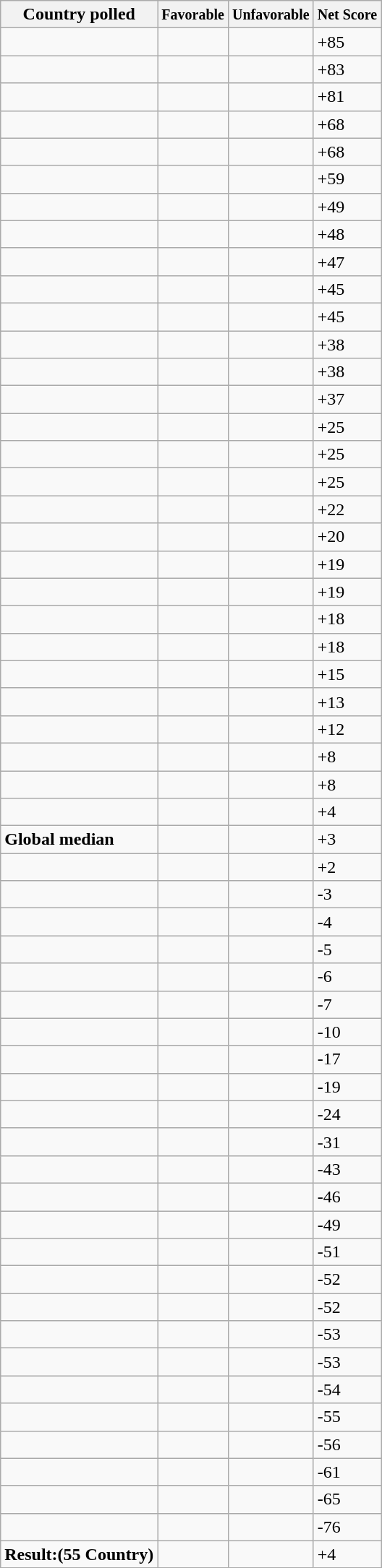<table class="wikitable sortable" style="border:1px black; margin-left:1em;">
<tr>
<th>Country polled</th>
<th><small>Favorable</small></th>
<th><small>Unfavorable</small></th>
<th><small>Net Score</small></th>
</tr>
<tr>
<td></td>
<td></td>
<td></td>
<td><span>+85</span></td>
</tr>
<tr>
<td></td>
<td></td>
<td></td>
<td><span>+83</span></td>
</tr>
<tr>
<td></td>
<td></td>
<td></td>
<td><span>+81</span></td>
</tr>
<tr>
<td></td>
<td></td>
<td></td>
<td><span>+68</span></td>
</tr>
<tr>
<td></td>
<td></td>
<td></td>
<td><span>+68</span></td>
</tr>
<tr>
<td></td>
<td></td>
<td></td>
<td><span>+59</span></td>
</tr>
<tr>
<td></td>
<td></td>
<td></td>
<td><span>+49</span></td>
</tr>
<tr>
<td></td>
<td></td>
<td></td>
<td><span>+48</span></td>
</tr>
<tr>
<td></td>
<td></td>
<td></td>
<td><span>+47</span></td>
</tr>
<tr>
<td></td>
<td></td>
<td></td>
<td><span>+45</span></td>
</tr>
<tr>
<td></td>
<td></td>
<td></td>
<td><span>+45</span></td>
</tr>
<tr>
<td></td>
<td></td>
<td></td>
<td><span>+38</span></td>
</tr>
<tr>
<td></td>
<td></td>
<td></td>
<td><span>+38</span></td>
</tr>
<tr>
<td></td>
<td></td>
<td></td>
<td><span>+37</span></td>
</tr>
<tr>
<td></td>
<td></td>
<td></td>
<td><span>+25</span></td>
</tr>
<tr>
<td></td>
<td></td>
<td></td>
<td><span>+25</span></td>
</tr>
<tr>
<td></td>
<td></td>
<td></td>
<td><span>+25</span></td>
</tr>
<tr>
<td></td>
<td></td>
<td></td>
<td><span>+22</span></td>
</tr>
<tr>
<td></td>
<td></td>
<td></td>
<td><span>+20</span></td>
</tr>
<tr>
<td></td>
<td></td>
<td></td>
<td><span>+19</span></td>
</tr>
<tr>
<td></td>
<td></td>
<td></td>
<td><span>+19</span></td>
</tr>
<tr>
<td></td>
<td></td>
<td></td>
<td><span>+18</span></td>
</tr>
<tr>
<td></td>
<td></td>
<td></td>
<td><span>+18</span></td>
</tr>
<tr>
<td></td>
<td></td>
<td></td>
<td><span>+15</span></td>
</tr>
<tr>
<td></td>
<td></td>
<td></td>
<td><span>+13</span></td>
</tr>
<tr>
<td></td>
<td></td>
<td></td>
<td><span>+12</span></td>
</tr>
<tr>
<td></td>
<td></td>
<td></td>
<td><span>+8</span></td>
</tr>
<tr>
<td></td>
<td></td>
<td></td>
<td><span>+8</span></td>
</tr>
<tr>
<td></td>
<td></td>
<td></td>
<td><span>+4</span></td>
</tr>
<tr>
<td><strong>Global median</strong></td>
<td></td>
<td></td>
<td><span>+3</span></td>
</tr>
<tr>
<td></td>
<td></td>
<td></td>
<td><span>+2</span></td>
</tr>
<tr>
<td></td>
<td></td>
<td></td>
<td><span>-3</span></td>
</tr>
<tr>
<td></td>
<td></td>
<td></td>
<td><span>-4</span></td>
</tr>
<tr>
<td></td>
<td></td>
<td></td>
<td><span>-5</span></td>
</tr>
<tr>
<td></td>
<td></td>
<td></td>
<td><span>-6</span></td>
</tr>
<tr>
<td></td>
<td></td>
<td></td>
<td><span>-7</span></td>
</tr>
<tr>
<td></td>
<td></td>
<td></td>
<td><span>-10</span></td>
</tr>
<tr>
<td></td>
<td></td>
<td></td>
<td><span>-17</span></td>
</tr>
<tr>
<td></td>
<td></td>
<td></td>
<td><span>-19</span></td>
</tr>
<tr>
<td></td>
<td></td>
<td></td>
<td><span>-24</span></td>
</tr>
<tr>
<td></td>
<td></td>
<td></td>
<td><span>-31</span></td>
</tr>
<tr>
<td></td>
<td></td>
<td></td>
<td><span>-43</span></td>
</tr>
<tr>
<td></td>
<td></td>
<td></td>
<td><span>-46</span></td>
</tr>
<tr>
<td></td>
<td></td>
<td></td>
<td><span>-49</span></td>
</tr>
<tr>
<td></td>
<td></td>
<td></td>
<td><span>-51</span></td>
</tr>
<tr>
<td></td>
<td></td>
<td></td>
<td><span>-52</span></td>
</tr>
<tr>
<td></td>
<td></td>
<td></td>
<td><span>-52</span></td>
</tr>
<tr>
<td></td>
<td></td>
<td></td>
<td><span>-53</span></td>
</tr>
<tr>
<td></td>
<td></td>
<td></td>
<td><span>-53</span></td>
</tr>
<tr>
<td></td>
<td></td>
<td></td>
<td><span>-54</span></td>
</tr>
<tr>
<td></td>
<td></td>
<td></td>
<td><span>-55</span></td>
</tr>
<tr>
<td></td>
<td></td>
<td></td>
<td><span>-56</span></td>
</tr>
<tr>
<td></td>
<td></td>
<td></td>
<td><span>-61</span></td>
</tr>
<tr>
<td></td>
<td></td>
<td></td>
<td><span>-65</span></td>
</tr>
<tr>
<td></td>
<td></td>
<td></td>
<td><span>-76</span></td>
</tr>
<tr>
<td><strong>Result:(55 Country)</strong></td>
<td></td>
<td></td>
<td>+4</td>
</tr>
<tr>
</tr>
</table>
